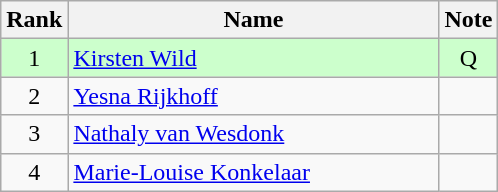<table class="wikitable" style="text-align:center;">
<tr>
<th>Rank</th>
<th style="width:15em">Name</th>
<th>Note</th>
</tr>
<tr bgcolor=ccffcc>
<td>1</td>
<td align=left><a href='#'>Kirsten Wild</a></td>
<td>Q</td>
</tr>
<tr>
<td>2</td>
<td align=left><a href='#'>Yesna Rijkhoff</a></td>
<td></td>
</tr>
<tr>
<td>3</td>
<td align=left><a href='#'>Nathaly van Wesdonk</a></td>
<td></td>
</tr>
<tr>
<td>4</td>
<td align=left><a href='#'>Marie-Louise Konkelaar</a></td>
<td></td>
</tr>
</table>
